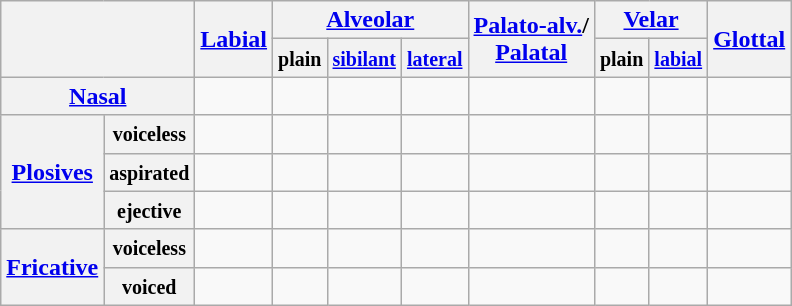<table class="wikitable" style="text-align:center;">
<tr>
<th rowspan="2" colspan="2"></th>
<th rowspan="2"><a href='#'>Labial</a></th>
<th colspan="3"><a href='#'>Alveolar</a></th>
<th rowspan="2"><a href='#'>Palato-alv.</a>/<br><a href='#'>Palatal</a></th>
<th colspan="2"><a href='#'>Velar</a></th>
<th rowspan="2"><a href='#'>Glottal</a></th>
</tr>
<tr>
<th><small>plain</small></th>
<th><small><a href='#'>sibilant</a></small></th>
<th><small><a href='#'>lateral</a></small></th>
<th><small>plain</small></th>
<th><small><a href='#'>labial</a></small></th>
</tr>
<tr>
<th colspan="2"><a href='#'>Nasal</a></th>
<td></td>
<td></td>
<td></td>
<td></td>
<td></td>
<td></td>
<td></td>
<td></td>
</tr>
<tr>
<th rowspan="3"><a href='#'>Plosives</a></th>
<th><small>voiceless</small></th>
<td></td>
<td></td>
<td></td>
<td></td>
<td></td>
<td></td>
<td></td>
<td></td>
</tr>
<tr>
<th><small>aspirated</small></th>
<td></td>
<td></td>
<td></td>
<td></td>
<td></td>
<td></td>
<td></td>
<td></td>
</tr>
<tr>
<th><small>ejective</small></th>
<td></td>
<td></td>
<td></td>
<td></td>
<td></td>
<td></td>
<td></td>
<td></td>
</tr>
<tr>
<th rowspan="2"><a href='#'>Fricative</a></th>
<th><small>voiceless</small></th>
<td></td>
<td></td>
<td></td>
<td></td>
<td></td>
<td></td>
<td></td>
<td></td>
</tr>
<tr>
<th><small>voiced</small></th>
<td></td>
<td></td>
<td></td>
<td></td>
<td></td>
<td></td>
<td></td>
<td></td>
</tr>
</table>
